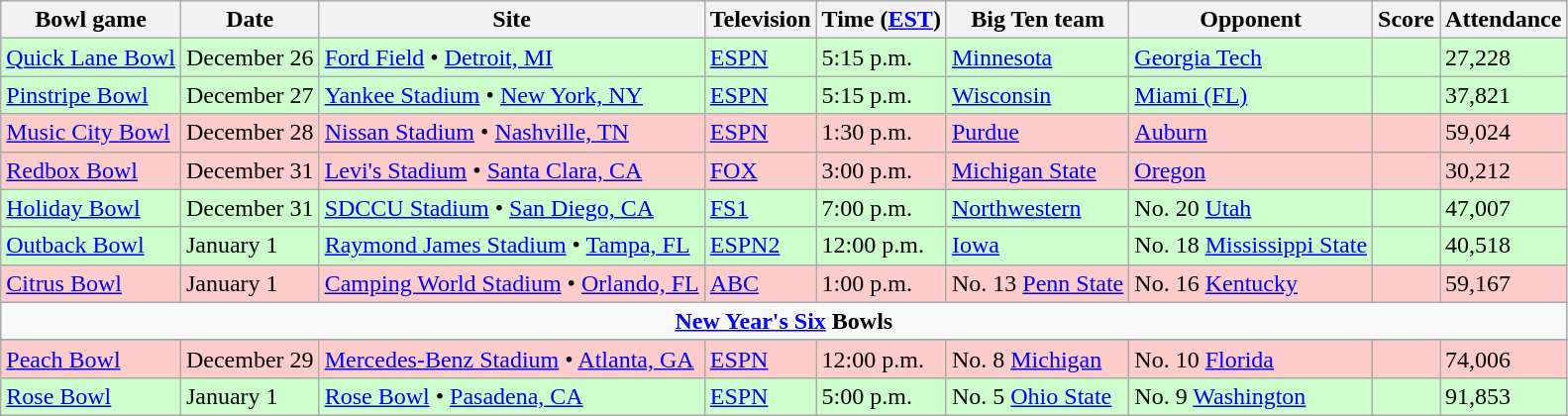<table class="wikitable">
<tr>
<th>Bowl game</th>
<th>Date</th>
<th>Site</th>
<th>Television</th>
<th>Time (<a href='#'>EST</a>)</th>
<th>Big Ten team</th>
<th>Opponent</th>
<th>Score</th>
<th>Attendance</th>
</tr>
<tr bgcolor="#ccffcc">
<td><a href='#'>Quick Lane Bowl</a></td>
<td>December 26</td>
<td><a href='#'>Ford Field</a> • <a href='#'>Detroit, MI</a></td>
<td><a href='#'>ESPN</a></td>
<td>5:15 p.m.</td>
<td><a href='#'>Minnesota</a></td>
<td><a href='#'>Georgia Tech</a></td>
<td></td>
<td>27,228</td>
</tr>
<tr bgcolor="#ccffcc">
<td><a href='#'>Pinstripe Bowl</a></td>
<td>December 27</td>
<td><a href='#'>Yankee Stadium</a> • <a href='#'>New York, NY</a></td>
<td><a href='#'>ESPN</a></td>
<td>5:15 p.m.</td>
<td><a href='#'>Wisconsin</a></td>
<td><a href='#'>Miami (FL)</a></td>
<td></td>
<td>37,821</td>
</tr>
<tr bgcolor="#ffcccc">
<td><a href='#'>Music City Bowl</a></td>
<td>December 28</td>
<td><a href='#'>Nissan Stadium</a> • <a href='#'>Nashville, TN</a></td>
<td><a href='#'>ESPN</a></td>
<td>1:30 p.m.</td>
<td><a href='#'>Purdue</a></td>
<td><a href='#'>Auburn</a></td>
<td></td>
<td>59,024</td>
</tr>
<tr bgcolor="#ffcccc">
<td><a href='#'>Redbox Bowl</a></td>
<td>December 31</td>
<td><a href='#'>Levi's Stadium</a> • <a href='#'>Santa Clara, CA</a></td>
<td><a href='#'>FOX</a></td>
<td>3:00 p.m.</td>
<td><a href='#'>Michigan State</a></td>
<td><a href='#'>Oregon</a></td>
<td></td>
<td>30,212</td>
</tr>
<tr bgcolor="#ccffcc">
<td><a href='#'>Holiday Bowl</a></td>
<td>December 31</td>
<td><a href='#'>SDCCU Stadium</a> • <a href='#'>San Diego, CA</a></td>
<td><a href='#'>FS1</a></td>
<td>7:00 p.m.</td>
<td><a href='#'>Northwestern</a></td>
<td>No. 20 <a href='#'>Utah</a></td>
<td></td>
<td>47,007</td>
</tr>
<tr bgcolor="ccffcc">
<td><a href='#'>Outback Bowl</a></td>
<td>January 1</td>
<td><a href='#'>Raymond James Stadium</a> • <a href='#'>Tampa, FL</a></td>
<td><a href='#'>ESPN2</a></td>
<td>12:00 p.m.</td>
<td><a href='#'>Iowa</a></td>
<td>No. 18 <a href='#'>Mississippi State</a></td>
<td></td>
<td>40,518</td>
</tr>
<tr bgcolor="ffcccc">
<td><a href='#'>Citrus Bowl</a></td>
<td>January 1</td>
<td><a href='#'>Camping World Stadium</a> • <a href='#'>Orlando, FL</a></td>
<td><a href='#'>ABC</a></td>
<td>1:00 p.m.</td>
<td>No. 13 <a href='#'>Penn State</a></td>
<td>No. 16 <a href='#'>Kentucky</a></td>
<td></td>
<td>59,167</td>
</tr>
<tr>
<td colspan="9" style="text-align:center;"><strong><a href='#'>New Year's Six</a> Bowls</strong></td>
</tr>
<tr>
</tr>
<tr bgcolor="#ffcccc">
<td><a href='#'>Peach Bowl</a></td>
<td>December 29</td>
<td><a href='#'>Mercedes-Benz Stadium</a> • <a href='#'>Atlanta, GA</a></td>
<td><a href='#'>ESPN</a></td>
<td>12:00 p.m.</td>
<td>No. 8 <a href='#'>Michigan</a></td>
<td>No. 10 <a href='#'>Florida</a></td>
<td></td>
<td>74,006</td>
</tr>
<tr bgcolor="ccffcc">
<td><a href='#'>Rose Bowl</a></td>
<td>January 1</td>
<td><a href='#'>Rose Bowl</a> • <a href='#'>Pasadena, CA</a></td>
<td><a href='#'>ESPN</a></td>
<td>5:00 p.m.</td>
<td>No. 5 <a href='#'>Ohio State</a></td>
<td>No. 9 <a href='#'>Washington</a></td>
<td></td>
<td>91,853</td>
</tr>
</table>
